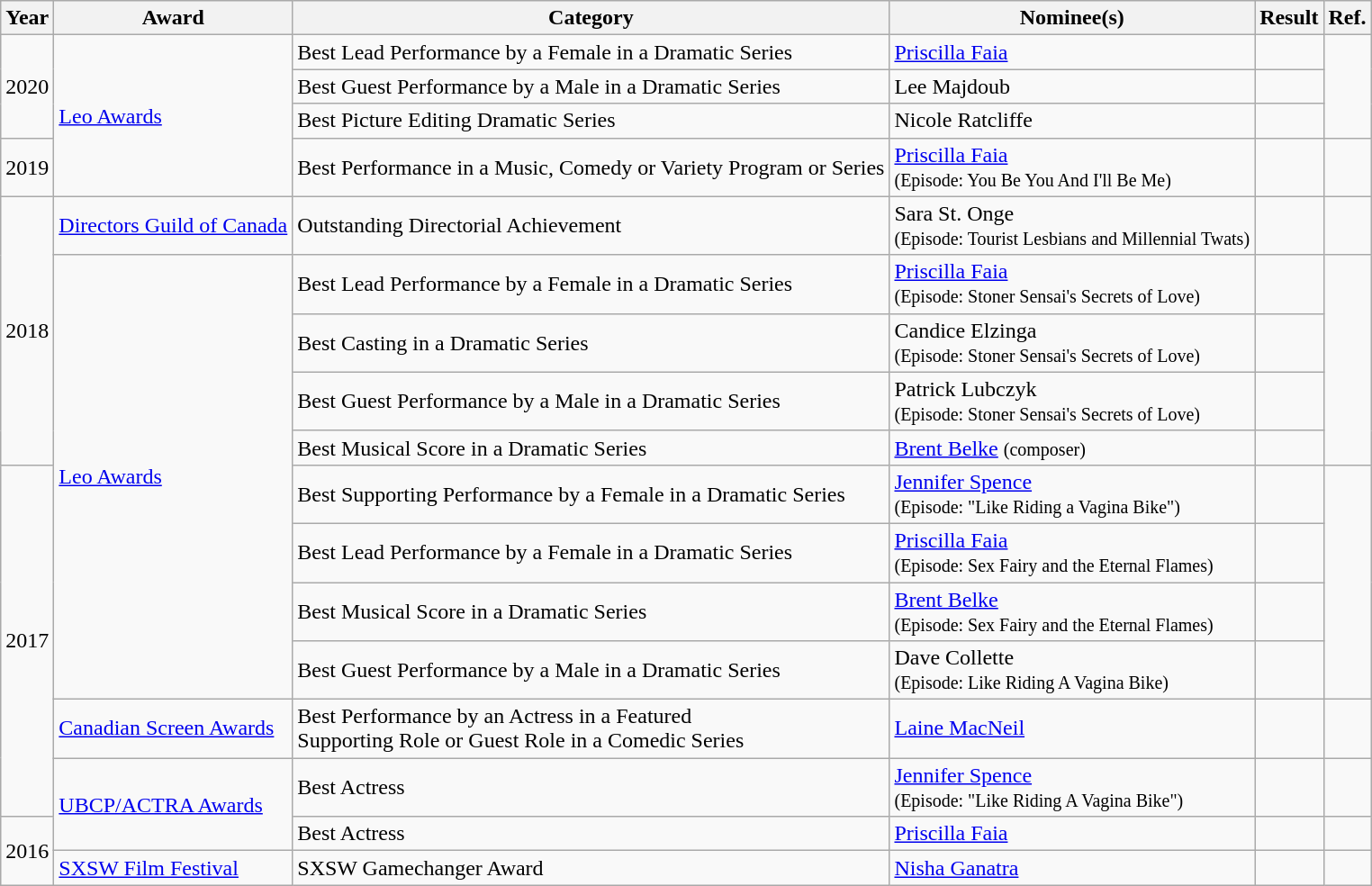<table class="wikitable">
<tr>
<th>Year</th>
<th>Award</th>
<th>Category</th>
<th>Nominee(s)</th>
<th>Result</th>
<th>Ref.</th>
</tr>
<tr>
<td rowspan="3">2020</td>
<td rowspan="4"><a href='#'>Leo Awards</a></td>
<td>Best Lead Performance by a Female in a Dramatic Series</td>
<td><a href='#'>Priscilla Faia</a></td>
<td></td>
<td rowspan="3"></td>
</tr>
<tr>
<td>Best Guest Performance by a Male in a Dramatic Series</td>
<td>Lee Majdoub</td>
<td></td>
</tr>
<tr>
<td>Best Picture Editing Dramatic Series</td>
<td>Nicole Ratcliffe</td>
<td></td>
</tr>
<tr>
<td>2019</td>
<td>Best Performance in a Music, Comedy or Variety Program or Series</td>
<td><a href='#'>Priscilla Faia</a><br><small>(Episode: You Be You And I'll Be Me)</small></td>
<td></td>
<td></td>
</tr>
<tr>
<td rowspan="5">2018</td>
<td><a href='#'>Directors Guild of Canada</a></td>
<td>Outstanding Directorial Achievement</td>
<td>Sara St. Onge<br><small>(Episode: Tourist Lesbians and Millennial Twats)</small></td>
<td></td>
<td></td>
</tr>
<tr>
<td rowspan="8"><a href='#'>Leo Awards</a></td>
<td>Best Lead Performance by a Female in a Dramatic Series</td>
<td><a href='#'>Priscilla Faia</a><br><small>(Episode: Stoner Sensai's Secrets of Love)</small></td>
<td></td>
<td rowspan="4"></td>
</tr>
<tr>
<td>Best Casting in a Dramatic Series</td>
<td>Candice Elzinga<br><small>(Episode: Stoner Sensai's Secrets of Love)</small></td>
<td></td>
</tr>
<tr>
<td>Best Guest Performance by a Male in a Dramatic Series</td>
<td>Patrick Lubczyk<br><small>(Episode: Stoner Sensai's Secrets of Love)</small></td>
<td></td>
</tr>
<tr>
<td>Best Musical Score in a Dramatic Series</td>
<td><a href='#'>Brent Belke</a> <small>(composer)</small></td>
<td></td>
</tr>
<tr>
<td rowspan="6">2017</td>
<td>Best Supporting Performance by a Female in a Dramatic Series</td>
<td><a href='#'>Jennifer Spence</a><br><small>(Episode: "Like Riding a Vagina Bike")</small></td>
<td></td>
<td rowspan="4"></td>
</tr>
<tr>
<td>Best Lead Performance by a Female in a Dramatic Series</td>
<td><a href='#'>Priscilla Faia</a><br><small>(Episode: Sex Fairy and the Eternal Flames)</small></td>
<td></td>
</tr>
<tr>
<td>Best Musical Score in a Dramatic Series</td>
<td><a href='#'>Brent Belke</a><br><small>(Episode: Sex Fairy and the Eternal Flames)</small></td>
<td></td>
</tr>
<tr>
<td>Best Guest Performance by a Male in a Dramatic Series</td>
<td>Dave Collette<br><small>(Episode: Like Riding A Vagina Bike)</small></td>
<td></td>
</tr>
<tr>
<td><a href='#'>Canadian Screen Awards</a></td>
<td>Best Performance by an Actress in a Featured<br>Supporting Role or Guest Role in a Comedic Series</td>
<td><a href='#'>Laine MacNeil</a></td>
<td></td>
<td></td>
</tr>
<tr>
<td rowspan="2"><a href='#'>UBCP/ACTRA Awards</a></td>
<td>Best Actress</td>
<td><a href='#'>Jennifer Spence</a><br><small>(Episode: "Like Riding A Vagina Bike")</small></td>
<td></td>
<td></td>
</tr>
<tr>
<td rowspan="2">2016</td>
<td>Best Actress</td>
<td><a href='#'>Priscilla Faia</a></td>
<td></td>
<td></td>
</tr>
<tr>
<td><a href='#'>SXSW Film Festival</a></td>
<td>SXSW Gamechanger Award</td>
<td><a href='#'>Nisha Ganatra</a></td>
<td></td>
<td></td>
</tr>
</table>
